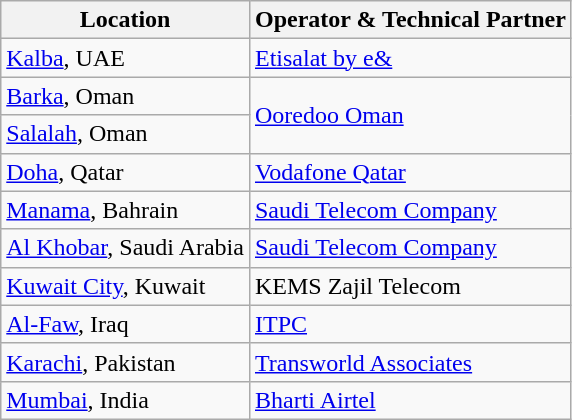<table class="wikitable">
<tr>
<th>Location</th>
<th>Operator & Technical Partner</th>
</tr>
<tr>
<td><a href='#'>Kalba</a>, UAE</td>
<td><a href='#'>Etisalat by e&</a></td>
</tr>
<tr>
<td><a href='#'>Barka</a>, Oman</td>
<td rowspan="2"><a href='#'>Ooredoo Oman</a></td>
</tr>
<tr>
<td><a href='#'>Salalah</a>, Oman</td>
</tr>
<tr>
<td><a href='#'>Doha</a>, Qatar</td>
<td><a href='#'>Vodafone Qatar</a></td>
</tr>
<tr>
<td><a href='#'>Manama</a>, Bahrain</td>
<td><a href='#'>Saudi Telecom Company</a></td>
</tr>
<tr>
<td><a href='#'>Al Khobar</a>, Saudi Arabia</td>
<td><a href='#'>Saudi Telecom Company</a></td>
</tr>
<tr>
<td><a href='#'>Kuwait City</a>, Kuwait</td>
<td>KEMS Zajil Telecom</td>
</tr>
<tr>
<td><a href='#'>Al-Faw</a>, Iraq</td>
<td><a href='#'>ITPC</a></td>
</tr>
<tr>
<td><a href='#'>Karachi</a>, Pakistan</td>
<td><a href='#'>Transworld Associates</a></td>
</tr>
<tr>
<td><a href='#'>Mumbai</a>, India</td>
<td><a href='#'>Bharti Airtel</a></td>
</tr>
</table>
